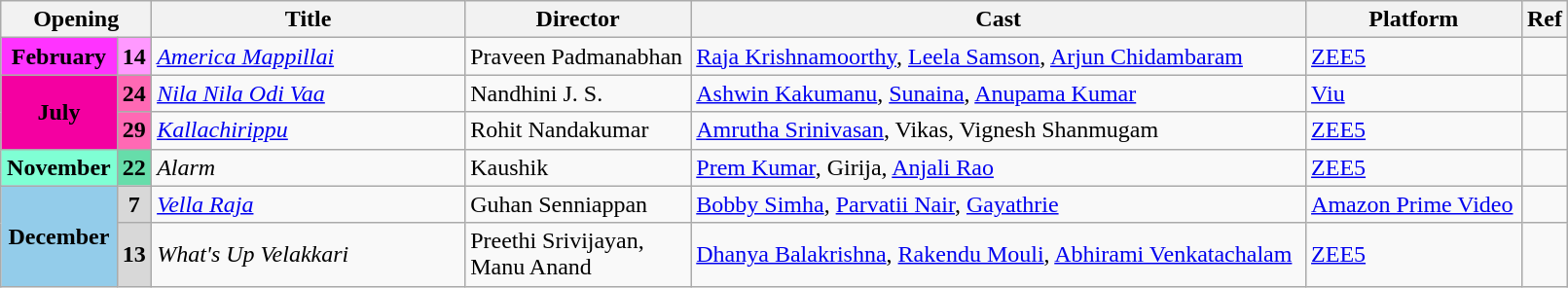<table class="wikitable" width="85%">
<tr>
<th colspan="2">Opening</th>
<th style="width:20%;">Title</th>
<th>Director</th>
<th>Cast</th>
<th>Platform</th>
<th>Ref</th>
</tr>
<tr>
<td style="text-align:center; background:#f3f;"><strong>February</strong></td>
<td style="text-align:center; background:#f9f;"><strong>14</strong></td>
<td><em><a href='#'>America Mappillai</a></em></td>
<td>Praveen Padmanabhan</td>
<td><a href='#'>Raja Krishnamoorthy</a>, <a href='#'>Leela Samson</a>, <a href='#'>Arjun Chidambaram</a></td>
<td><a href='#'>ZEE5</a></td>
<td></td>
</tr>
<tr>
<td rowspan="2" style="text-align:center; background:#F400A1; textcolor:#000;"><strong>July</strong></td>
<td style="text-align:center; background:hotPink;"><strong>24</strong></td>
<td><em><a href='#'>Nila Nila Odi Vaa</a></em></td>
<td>Nandhini J. S.</td>
<td><a href='#'>Ashwin Kakumanu</a>, <a href='#'>Sunaina</a>, <a href='#'>Anupama Kumar</a></td>
<td><a href='#'>Viu</a></td>
<td></td>
</tr>
<tr>
<td style="text-align:center; background:hotPink;"><strong>29</strong></td>
<td><em><a href='#'>Kallachirippu</a></em></td>
<td>Rohit Nandakumar</td>
<td><a href='#'>Amrutha Srinivasan</a>, Vikas, Vignesh Shanmugam</td>
<td><a href='#'>ZEE5</a></td>
<td></td>
</tr>
<tr>
<td style="text-align:center; background:#7fffd4; textcolor:#000;"><strong>November</strong></td>
<td style="text-align:center; background:#6da;"><strong>22</strong></td>
<td><em>Alarm</em></td>
<td>Kaushik</td>
<td><a href='#'>Prem Kumar</a>, Girija, <a href='#'>Anjali Rao</a></td>
<td><a href='#'>ZEE5</a></td>
<td></td>
</tr>
<tr>
<td rowspan="2" style="text-align:center; background:#93CCEA;"><strong>December</strong></td>
<td style="text-align:center; background:#6da; background:#d8d8d8;"><strong>7</strong></td>
<td><em><a href='#'>Vella Raja</a></em></td>
<td>Guhan Senniappan</td>
<td><a href='#'>Bobby Simha</a>, <a href='#'>Parvatii Nair</a>, <a href='#'>Gayathrie</a></td>
<td><a href='#'>Amazon Prime Video</a></td>
<td></td>
</tr>
<tr>
<td style="text-align:center; background:#6da; background:#d8d8d8;"><strong>13</strong></td>
<td><em>What's Up Velakkari</em></td>
<td>Preethi Srivijayan,<br>Manu Anand</td>
<td><a href='#'>Dhanya Balakrishna</a>, <a href='#'>Rakendu Mouli</a>, <a href='#'>Abhirami Venkatachalam</a></td>
<td><a href='#'>ZEE5</a></td>
<td></td>
</tr>
</table>
